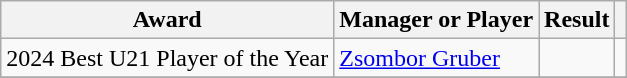<table class="wikitable" style="text-align:center;">
<tr>
<th>Award</th>
<th>Manager or Player</th>
<th>Result</th>
<th></th>
</tr>
<tr>
<td rowspan="1" style="text-align:left;">2024 Best U21 Player of the Year</td>
<td style="text-align:left;"> <a href='#'>Zsombor Gruber</a></td>
<td></td>
<td rowspan="1"></td>
</tr>
<tr>
</tr>
</table>
